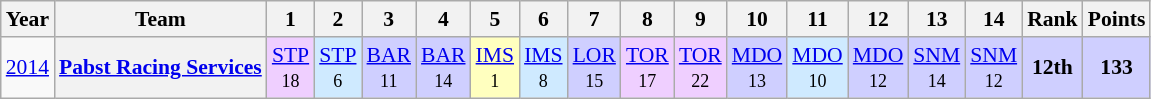<table class="wikitable" style="text-align:center; font-size:90%">
<tr>
<th>Year</th>
<th>Team</th>
<th>1</th>
<th>2</th>
<th>3</th>
<th>4</th>
<th>5</th>
<th>6</th>
<th>7</th>
<th>8</th>
<th>9</th>
<th>10</th>
<th>11</th>
<th>12</th>
<th>13</th>
<th>14</th>
<th>Rank</th>
<th>Points</th>
</tr>
<tr>
<td rowspan=1><a href='#'>2014</a></td>
<th><a href='#'>Pabst Racing Services</a></th>
<td style="background:#EFCFFF;"><a href='#'>STP</a><br><small>18</small></td>
<td style="background:#CFEAFF;"><a href='#'>STP</a><br><small>6</small></td>
<td style="background:#CFCFFF;"><a href='#'>BAR</a><br><small>11</small></td>
<td style="background:#CFCFFF;"><a href='#'>BAR</a><br><small>14</small></td>
<td style="background:#FFFFBF;"><a href='#'>IMS</a><br><small>1</small></td>
<td style="background:#CFEAFF;"><a href='#'>IMS</a><br><small>8</small></td>
<td style="background:#CFCFFF;"><a href='#'>LOR</a><br><small>15</small></td>
<td style="background:#EFCFFF;"><a href='#'>TOR</a><br><small>17</small></td>
<td style="background:#EFCFFF;"><a href='#'>TOR</a><br><small>22</small></td>
<td style="background:#CFCFFF;"><a href='#'>MDO</a><br><small>13</small></td>
<td style="background:#CFEAFF;"><a href='#'>MDO</a><br><small>10</small></td>
<td style="background:#CFCFFF;"><a href='#'>MDO</a><br><small>12</small></td>
<td style="background:#CFCFFF;"><a href='#'>SNM</a><br><small>14</small></td>
<td style="background:#CFCFFF;"><a href='#'>SNM</a><br><small>12</small></td>
<td style="background:#CFCFFF;"><strong>12th</strong></td>
<td style="background:#CFCFFF;"><strong>133</strong></td>
</tr>
</table>
